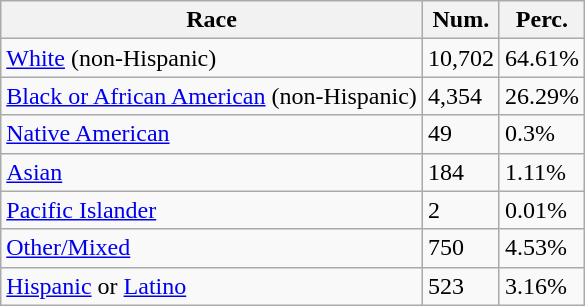<table class="wikitable">
<tr>
<th>Race</th>
<th>Num.</th>
<th>Perc.</th>
</tr>
<tr>
<td><a href='#'>White</a> (non-Hispanic)</td>
<td>10,702</td>
<td>64.61%</td>
</tr>
<tr>
<td><a href='#'>Black or African American</a> (non-Hispanic)</td>
<td>4,354</td>
<td>26.29%</td>
</tr>
<tr>
<td><a href='#'>Native American</a></td>
<td>49</td>
<td>0.3%</td>
</tr>
<tr>
<td><a href='#'>Asian</a></td>
<td>184</td>
<td>1.11%</td>
</tr>
<tr>
<td><a href='#'>Pacific Islander</a></td>
<td>2</td>
<td>0.01%</td>
</tr>
<tr>
<td><a href='#'>Other/Mixed</a></td>
<td>750</td>
<td>4.53%</td>
</tr>
<tr>
<td><a href='#'>Hispanic</a> or <a href='#'>Latino</a></td>
<td>523</td>
<td>3.16%</td>
</tr>
</table>
